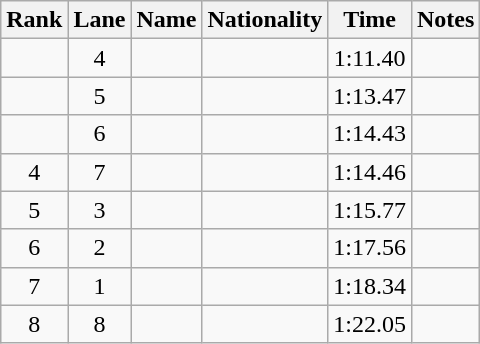<table class="wikitable sortable" style="text-align:center">
<tr>
<th>Rank</th>
<th>Lane</th>
<th>Name</th>
<th>Nationality</th>
<th>Time</th>
<th>Notes</th>
</tr>
<tr>
<td></td>
<td>4</td>
<td align=left></td>
<td align=left></td>
<td>1:11.40</td>
<td><strong></strong></td>
</tr>
<tr>
<td></td>
<td>5</td>
<td align=left></td>
<td align=left></td>
<td>1:13.47</td>
<td></td>
</tr>
<tr>
<td></td>
<td>6</td>
<td align=left></td>
<td align=left></td>
<td>1:14.43</td>
<td></td>
</tr>
<tr>
<td>4</td>
<td>7</td>
<td align=left></td>
<td align=left></td>
<td>1:14.46</td>
<td></td>
</tr>
<tr>
<td>5</td>
<td>3</td>
<td align=left></td>
<td align=left></td>
<td>1:15.77</td>
<td></td>
</tr>
<tr>
<td>6</td>
<td>2</td>
<td align=left></td>
<td align=left></td>
<td>1:17.56</td>
<td></td>
</tr>
<tr>
<td>7</td>
<td>1</td>
<td align=left></td>
<td align=left></td>
<td>1:18.34</td>
<td></td>
</tr>
<tr>
<td>8</td>
<td>8</td>
<td align=left></td>
<td align=left></td>
<td>1:22.05</td>
<td></td>
</tr>
</table>
